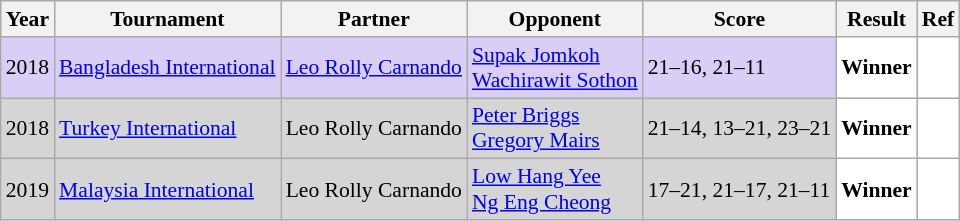<table class="sortable wikitable" style="font-size: 90%">
<tr>
<th>Year</th>
<th>Tournament</th>
<th>Partner</th>
<th>Opponent</th>
<th>Score</th>
<th>Result</th>
<th>Ref</th>
</tr>
<tr style="background:#D8CEF6">
<td align="center">2018</td>
<td align="left"><a href='#'>Bangladesh International</a></td>
<td align="left"> <a href='#'>Leo Rolly Carnando</a></td>
<td align="left"> <a href='#'>Supak Jomkoh</a><br> <a href='#'>Wachirawit Sothon</a></td>
<td align="left">21–16, 21–11</td>
<td style="text-align:left; background:white"> <strong>Winner</strong></td>
<td style="text-align:center; background:white"></td>
</tr>
<tr style="background:#D5D5D5">
<td align="center">2018</td>
<td align="left"><a href='#'>Turkey International</a></td>
<td align="left"> Leo Rolly Carnando</td>
<td align="left"> <a href='#'>Peter Briggs</a><br> <a href='#'>Gregory Mairs</a></td>
<td align="left">21–14, 13–21, 23–21</td>
<td style="text-align:left; background:white"> <strong>Winner</strong></td>
<td style="text-align:center; background:white"></td>
</tr>
<tr style="background:#D5D5D5">
<td align="center">2019</td>
<td align="left"><a href='#'>Malaysia International</a></td>
<td align="left"> Leo Rolly Carnando</td>
<td align="left"> <a href='#'>Low Hang Yee</a><br> <a href='#'>Ng Eng Cheong</a></td>
<td align="left">17–21, 21–17, 21–11</td>
<td style="text-align:left; background:white"> <strong>Winner</strong></td>
<td style="text-align:center; background:white"></td>
</tr>
</table>
